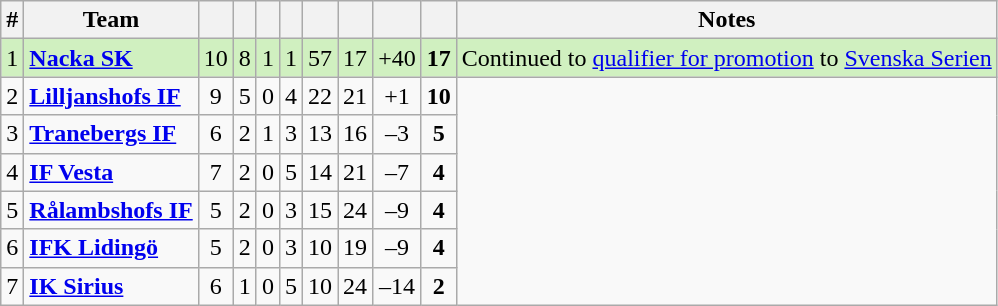<table class="wikitable sortable">
<tr>
<th>#</th>
<th>Team</th>
<th></th>
<th></th>
<th></th>
<th></th>
<th></th>
<th></th>
<th></th>
<th></th>
<th>Notes</th>
</tr>
<tr style="background: #D0F0C0;">
<td>1</td>
<td style="font-weight:bold;"><a href='#'>Nacka SK</a></td>
<td style="text-align: center;">10</td>
<td style="text-align: center;">8</td>
<td style="text-align: center;">1</td>
<td style="text-align: center;">1</td>
<td style="text-align: center;">57</td>
<td style="text-align: center;">17</td>
<td style="text-align: center;">+40</td>
<td style="text-align: center; font-weight:bold;">17</td>
<td>Continued to <a href='#'>qualifier for promotion</a> to <a href='#'>Svenska Serien</a></td>
</tr>
<tr>
<td>2</td>
<td style="font-weight:bold;"><a href='#'>Lilljanshofs IF</a></td>
<td style="text-align: center;">9</td>
<td style="text-align: center;">5</td>
<td style="text-align: center;">0</td>
<td style="text-align: center;">4</td>
<td style="text-align: center;">22</td>
<td style="text-align: center;">21</td>
<td style="text-align: center;">+1</td>
<td style="text-align: center; font-weight:bold;">10</td>
</tr>
<tr>
<td>3</td>
<td style="font-weight:bold;"><a href='#'>Tranebergs IF</a></td>
<td style="text-align: center;">6</td>
<td style="text-align: center;">2</td>
<td style="text-align: center;">1</td>
<td style="text-align: center;">3</td>
<td style="text-align: center;">13</td>
<td style="text-align: center;">16</td>
<td style="text-align: center;">–3</td>
<td style="text-align: center; font-weight:bold;">5</td>
</tr>
<tr>
<td>4</td>
<td style="font-weight:bold;"><a href='#'>IF Vesta</a></td>
<td style="text-align: center;">7</td>
<td style="text-align: center;">2</td>
<td style="text-align: center;">0</td>
<td style="text-align: center;">5</td>
<td style="text-align: center;">14</td>
<td style="text-align: center;">21</td>
<td style="text-align: center;">–7</td>
<td style="text-align: center; font-weight:bold;">4</td>
</tr>
<tr>
<td>5</td>
<td style="font-weight:bold;"><a href='#'>Rålambshofs IF</a></td>
<td style="text-align: center;">5</td>
<td style="text-align: center;">2</td>
<td style="text-align: center;">0</td>
<td style="text-align: center;">3</td>
<td style="text-align: center;">15</td>
<td style="text-align: center;">24</td>
<td style="text-align: center;">–9</td>
<td style="text-align: center; font-weight:bold;">4</td>
</tr>
<tr>
<td>6</td>
<td style="font-weight:bold;"><a href='#'>IFK Lidingö</a></td>
<td style="text-align: center;">5</td>
<td style="text-align: center;">2</td>
<td style="text-align: center;">0</td>
<td style="text-align: center;">3</td>
<td style="text-align: center;">10</td>
<td style="text-align: center;">19</td>
<td style="text-align: center;">–9</td>
<td style="text-align: center; font-weight:bold;">4</td>
</tr>
<tr>
<td>7</td>
<td style="font-weight:bold;"><a href='#'>IK Sirius</a></td>
<td style="text-align: center;">6</td>
<td style="text-align: center;">1</td>
<td style="text-align: center;">0</td>
<td style="text-align: center;">5</td>
<td style="text-align: center;">10</td>
<td style="text-align: center;">24</td>
<td style="text-align: center;">–14</td>
<td style="text-align: center; font-weight:bold;">2</td>
</tr>
</table>
